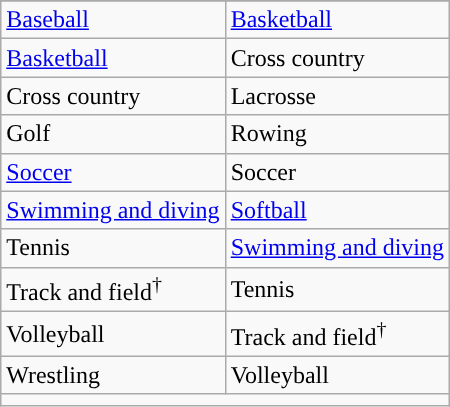<table class="wikitable" style=" ">
<tr>
</tr>
<tr>
<td><a href='#'>Baseball</a></td>
<td><a href='#'>Basketball</a></td>
</tr>
<tr>
<td><a href='#'>Basketball</a></td>
<td>Cross country</td>
</tr>
<tr>
<td>Cross country</td>
<td>Lacrosse</td>
</tr>
<tr>
<td>Golf</td>
<td>Rowing</td>
</tr>
<tr>
<td><a href='#'>Soccer</a></td>
<td>Soccer</td>
</tr>
<tr>
<td><a href='#'>Swimming and diving</a></td>
<td><a href='#'>Softball</a></td>
</tr>
<tr>
<td>Tennis</td>
<td><a href='#'>Swimming and diving</a></td>
</tr>
<tr>
<td>Track and field<sup>†</sup></td>
<td>Tennis</td>
</tr>
<tr>
<td>Volleyball</td>
<td>Track and field<sup>†</sup></td>
</tr>
<tr>
<td>Wrestling</td>
<td>Volleyball</td>
</tr>
<tr Ice Hockey ACHA>
<td colspan="2"></td>
</tr>
</table>
